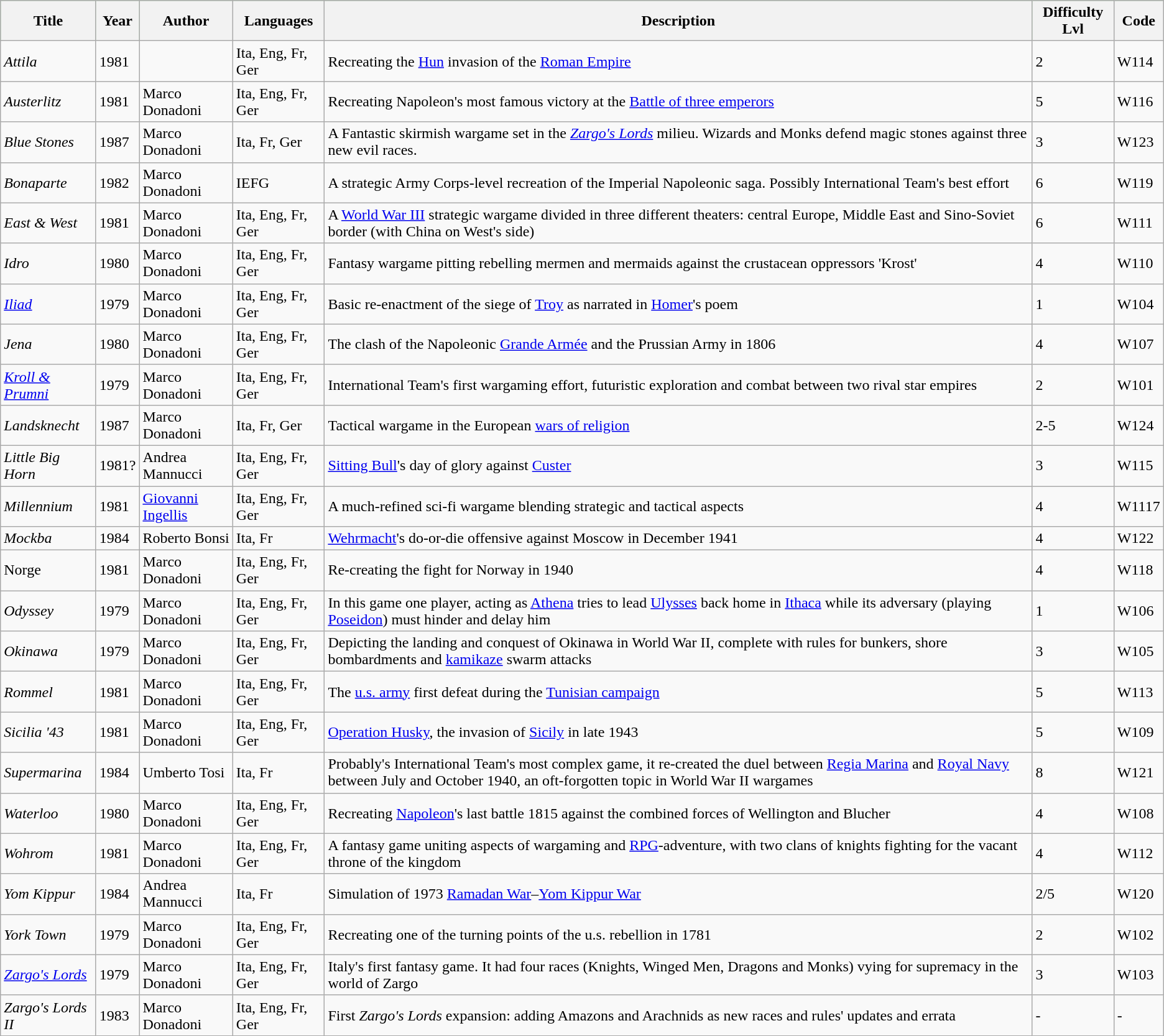<table class="wikitable" border="1">
<tr bgcolor="lightgreen">
<th>Title</th>
<th>Year</th>
<th>Author</th>
<th>Languages</th>
<th>Description</th>
<th>Difficulty Lvl</th>
<th>Code</th>
</tr>
<tr>
<td><em>Attila</em></td>
<td>1981</td>
<td> </td>
<td>Ita, Eng, Fr, Ger</td>
<td>Recreating the <a href='#'>Hun</a> invasion of the <a href='#'>Roman Empire</a></td>
<td>2</td>
<td>W114</td>
</tr>
<tr>
<td><em>Austerlitz</em></td>
<td>1981</td>
<td>Marco Donadoni</td>
<td>Ita, Eng, Fr, Ger</td>
<td>Recreating Napoleon's most famous victory at the <a href='#'>Battle of three emperors</a></td>
<td>5</td>
<td>W116</td>
</tr>
<tr>
<td><em>Blue Stones</em></td>
<td>1987</td>
<td>Marco Donadoni</td>
<td>Ita, Fr, Ger</td>
<td>A Fantastic skirmish wargame set in the <em><a href='#'>Zargo's Lords</a></em> milieu. Wizards and Monks defend magic stones against three new evil races.</td>
<td>3</td>
<td>W123</td>
</tr>
<tr>
<td><em>Bonaparte</em></td>
<td>1982</td>
<td>Marco Donadoni</td>
<td>IEFG</td>
<td>A strategic Army Corps-level recreation of the Imperial Napoleonic saga. Possibly International Team's best effort</td>
<td>6</td>
<td>W119</td>
</tr>
<tr>
<td><em>East & West</em></td>
<td>1981</td>
<td>Marco Donadoni</td>
<td>Ita, Eng, Fr, Ger</td>
<td>A <a href='#'>World War III</a> strategic wargame divided in three different theaters: central Europe, Middle East and Sino-Soviet border (with China on West's side)</td>
<td>6</td>
<td>W111</td>
</tr>
<tr>
<td><em>Idro</em></td>
<td>1980</td>
<td>Marco Donadoni</td>
<td>Ita, Eng, Fr, Ger</td>
<td>Fantasy wargame pitting rebelling mermen and mermaids against the crustacean oppressors 'Krost'</td>
<td>4</td>
<td>W110</td>
</tr>
<tr>
<td><em><a href='#'>Iliad</a></em></td>
<td>1979</td>
<td>Marco Donadoni</td>
<td>Ita, Eng, Fr, Ger</td>
<td>Basic re-enactment of the siege of <a href='#'>Troy</a> as narrated in <a href='#'>Homer</a>'s poem</td>
<td>1</td>
<td>W104</td>
</tr>
<tr>
<td><em>Jena</em></td>
<td>1980</td>
<td>Marco Donadoni</td>
<td>Ita, Eng, Fr, Ger</td>
<td>The clash of the Napoleonic <a href='#'>Grande Armée</a> and the Prussian Army in 1806</td>
<td>4</td>
<td>W107</td>
</tr>
<tr>
<td><em><a href='#'>Kroll & Prumni</a></em></td>
<td>1979</td>
<td>Marco Donadoni</td>
<td>Ita, Eng, Fr, Ger</td>
<td Tactical Sci-fi>International Team's first wargaming effort, futuristic exploration and combat between two rival star empires</td>
<td>2</td>
<td>W101</td>
</tr>
<tr>
<td><em>Landsknecht</em></td>
<td>1987</td>
<td>Marco Donadoni</td>
<td>Ita, Fr, Ger</td>
<td>Tactical wargame in the European <a href='#'>wars of religion</a></td>
<td>2-5</td>
<td>W124</td>
</tr>
<tr>
<td><em>Little Big Horn</em></td>
<td>1981?</td>
<td>Andrea Mannucci</td>
<td>Ita, Eng, Fr, Ger</td>
<td><a href='#'>Sitting Bull</a>'s day of glory against <a href='#'>Custer</a></td>
<td>3</td>
<td>W115</td>
</tr>
<tr>
<td><em>Millennium</em></td>
<td>1981</td>
<td><a href='#'>Giovanni Ingellis</a></td>
<td>Ita, Eng, Fr, Ger</td>
<td>A much-refined sci-fi wargame blending strategic and tactical aspects</td>
<td>4</td>
<td>W1117</td>
</tr>
<tr>
<td><em>Mockba</em></td>
<td>1984</td>
<td>Roberto Bonsi</td>
<td>Ita, Fr</td>
<td><a href='#'>Wehrmacht</a>'s do-or-die offensive against Moscow in December 1941</td>
<td>4</td>
<td>W122</td>
</tr>
<tr>
<td>Norge</td>
<td>1981</td>
<td>Marco Donadoni</td>
<td>Ita, Eng, Fr, Ger</td>
<td>Re-creating the fight for Norway in 1940</td>
<td>4</td>
<td>W118</td>
</tr>
<tr>
<td><em>Odyssey</em></td>
<td>1979</td>
<td>Marco Donadoni</td>
<td>Ita, Eng, Fr, Ger</td>
<td>In this game one player, acting as <a href='#'>Athena</a> tries to lead <a href='#'>Ulysses</a> back home in <a href='#'>Ithaca</a> while its adversary (playing <a href='#'>Poseidon</a>) must hinder and delay him</td>
<td>1</td>
<td>W106</td>
</tr>
<tr>
<td><em>Okinawa</em></td>
<td>1979</td>
<td>Marco Donadoni</td>
<td>Ita, Eng, Fr, Ger</td>
<td>Depicting the landing and conquest of Okinawa in World War II, complete with rules for bunkers, shore bombardments and <a href='#'>kamikaze</a> swarm attacks</td>
<td>3</td>
<td>W105</td>
</tr>
<tr>
<td><em>Rommel</em></td>
<td>1981</td>
<td>Marco Donadoni</td>
<td>Ita, Eng, Fr, Ger</td>
<td>The <a href='#'>u.s. army</a> first defeat during the <a href='#'>Tunisian campaign</a></td>
<td>5</td>
<td>W113</td>
</tr>
<tr>
<td><em>Sicilia '43</em></td>
<td>1981</td>
<td>Marco Donadoni</td>
<td>Ita, Eng, Fr, Ger</td>
<td><a href='#'>Operation Husky</a>, the invasion of <a href='#'>Sicily</a> in late 1943</td>
<td>5</td>
<td>W109</td>
</tr>
<tr>
<td><em>Supermarina</em></td>
<td>1984</td>
<td>Umberto Tosi</td>
<td>Ita, Fr</td>
<td>Probably's International Team's most complex game, it re-created the duel between <a href='#'>Regia Marina</a> and <a href='#'>Royal Navy</a> between July and October 1940, an oft-forgotten topic in World War II wargames</td>
<td>8</td>
<td>W121</td>
</tr>
<tr>
<td><em>Waterloo</em></td>
<td>1980</td>
<td>Marco Donadoni</td>
<td>Ita, Eng, Fr, Ger</td>
<td>Recreating <a href='#'>Napoleon</a>'s last battle 1815 against the combined forces of Wellington and Blucher</td>
<td>4</td>
<td>W108</td>
</tr>
<tr>
<td><em>Wohrom</em></td>
<td>1981</td>
<td>Marco Donadoni</td>
<td>Ita, Eng, Fr, Ger</td>
<td>A fantasy game uniting aspects of wargaming and <a href='#'>RPG</a>-adventure, with two clans of knights fighting for the vacant throne of the kingdom</td>
<td>4</td>
<td>W112</td>
</tr>
<tr>
<td><em>Yom Kippur</em></td>
<td>1984</td>
<td>Andrea Mannucci</td>
<td>Ita, Fr</td>
<td>Simulation of 1973 <a href='#'>Ramadan War</a>–<a href='#'>Yom Kippur War</a></td>
<td>2/5</td>
<td>W120</td>
</tr>
<tr>
<td><em>York Town</em></td>
<td>1979</td>
<td>Marco Donadoni</td>
<td>Ita, Eng, Fr, Ger</td>
<td>Recreating one of the turning points of the u.s. rebellion in 1781</td>
<td>2</td>
<td>W102</td>
</tr>
<tr>
<td><em><a href='#'>Zargo's Lords</a></em></td>
<td>1979</td>
<td>Marco Donadoni</td>
<td>Ita, Eng, Fr, Ger</td>
<td>Italy's first fantasy game. It had four races (Knights, Winged Men, Dragons and Monks) vying for supremacy in the world of Zargo</td>
<td>3</td>
<td>W103</td>
</tr>
<tr>
<td><em>Zargo's Lords II</em></td>
<td>1983</td>
<td>Marco Donadoni</td>
<td>Ita, Eng, Fr, Ger</td>
<td>First <em>Zargo's Lords</em> expansion: adding Amazons and Arachnids as new races and rules' updates and errata</td>
<td>-</td>
<td>-</td>
</tr>
</table>
